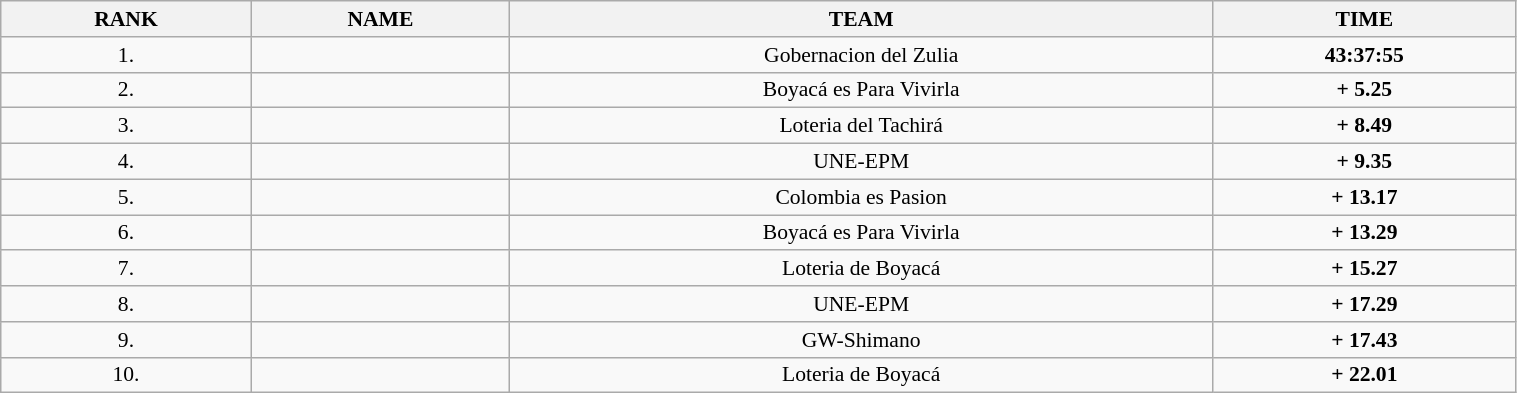<table class=wikitable style="font-size:90%" width="80%">
<tr>
<th>RANK</th>
<th>NAME</th>
<th>TEAM</th>
<th>TIME</th>
</tr>
<tr>
<td align="center">1.</td>
<td></td>
<td align="center">Gobernacion del Zulia</td>
<td align="center"><strong>43:37:55</strong></td>
</tr>
<tr>
<td align="center">2.</td>
<td></td>
<td align="center">Boyacá es Para Vivirla</td>
<td align="center"><strong>+ 5.25</strong></td>
</tr>
<tr>
<td align="center">3.</td>
<td></td>
<td align="center">Loteria del Tachirá</td>
<td align="center"><strong>+ 8.49</strong></td>
</tr>
<tr>
<td align="center">4.</td>
<td></td>
<td align="center">UNE-EPM</td>
<td align="center"><strong>+ 9.35</strong></td>
</tr>
<tr>
<td align="center">5.</td>
<td></td>
<td align="center">Colombia es Pasion</td>
<td align="center"><strong>+ 13.17</strong></td>
</tr>
<tr>
<td align="center">6.</td>
<td></td>
<td align="center">Boyacá es Para Vivirla</td>
<td align="center"><strong>+ 13.29</strong></td>
</tr>
<tr>
<td align="center">7.</td>
<td></td>
<td align="center">Loteria de Boyacá</td>
<td align="center"><strong>+ 15.27</strong></td>
</tr>
<tr>
<td align="center">8.</td>
<td></td>
<td align="center">UNE-EPM</td>
<td align="center"><strong>+ 17.29</strong></td>
</tr>
<tr>
<td align="center">9.</td>
<td></td>
<td align="center">GW-Shimano</td>
<td align="center"><strong>+ 17.43</strong></td>
</tr>
<tr>
<td align="center">10.</td>
<td></td>
<td align="center">Loteria de Boyacá</td>
<td align="center"><strong>+ 22.01</strong></td>
</tr>
</table>
